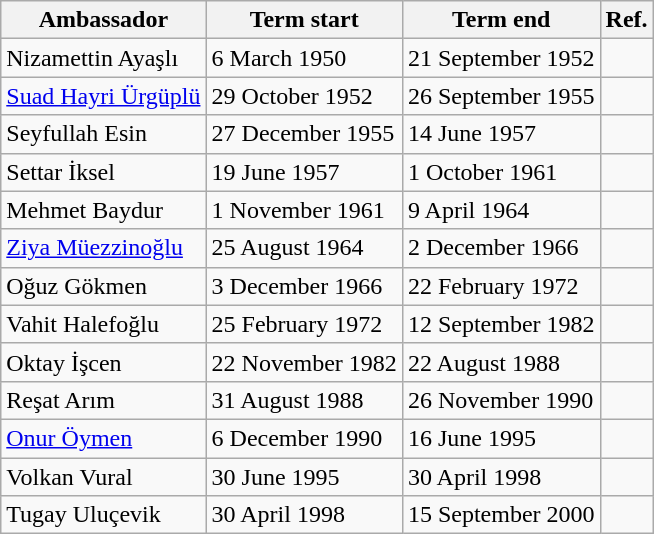<table class="wikitable">
<tr>
<th>Ambassador</th>
<th>Term start</th>
<th>Term end</th>
<th>Ref.</th>
</tr>
<tr>
<td>Nizamettin Ayaşlı</td>
<td>6 March 1950</td>
<td>21 September 1952</td>
<td></td>
</tr>
<tr>
<td><a href='#'>Suad Hayri Ürgüplü</a></td>
<td>29 October 1952</td>
<td>26 September 1955</td>
<td></td>
</tr>
<tr>
<td>Seyfullah Esin</td>
<td>27 December 1955</td>
<td>14 June 1957</td>
<td></td>
</tr>
<tr>
<td>Settar İksel</td>
<td>19 June 1957</td>
<td>1 October 1961</td>
<td></td>
</tr>
<tr>
<td>Mehmet Baydur</td>
<td>1 November 1961</td>
<td>9 April 1964</td>
<td></td>
</tr>
<tr>
<td><a href='#'>Ziya Müezzinoğlu</a></td>
<td>25 August 1964</td>
<td>2 December 1966</td>
<td></td>
</tr>
<tr>
<td>Oğuz Gökmen</td>
<td>3 December 1966</td>
<td>22 February 1972</td>
<td></td>
</tr>
<tr>
<td>Vahit Halefoğlu</td>
<td>25 February 1972</td>
<td>12 September 1982</td>
<td></td>
</tr>
<tr>
<td>Oktay İşcen</td>
<td>22 November 1982</td>
<td>22 August 1988</td>
<td></td>
</tr>
<tr>
<td>Reşat Arım</td>
<td>31 August 1988</td>
<td>26 November 1990</td>
<td></td>
</tr>
<tr>
<td><a href='#'>Onur Öymen</a></td>
<td>6 December 1990</td>
<td>16 June 1995</td>
<td></td>
</tr>
<tr>
<td>Volkan Vural</td>
<td>30 June 1995</td>
<td>30 April 1998</td>
<td></td>
</tr>
<tr>
<td>Tugay Uluçevik</td>
<td>30 April 1998</td>
<td>15 September 2000</td>
<td></td>
</tr>
</table>
